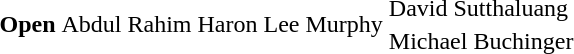<table>
<tr>
<th scope=row rowspan=2>Open</th>
<td rowspan=2> Abdul Rahim Haron</td>
<td rowspan=2> Lee Murphy</td>
<td> David Sutthaluang</td>
</tr>
<tr>
<td> Michael Buchinger</td>
</tr>
<tr>
</tr>
</table>
